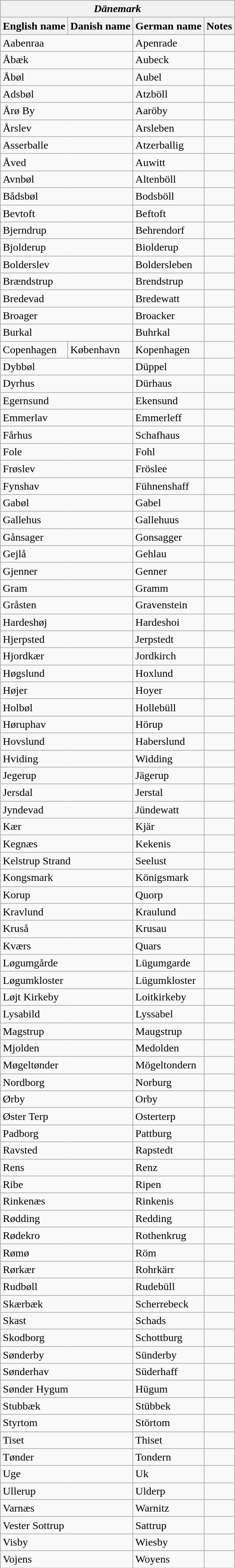<table class="wikitable sortable">
<tr>
<th colspan="4"> <em>Dänemark</em></th>
</tr>
<tr>
<th>English name</th>
<th>Danish name</th>
<th>German name</th>
<th>Notes</th>
</tr>
<tr>
<td colspan="2">Aabenraa</td>
<td>Apenrade</td>
<td></td>
</tr>
<tr>
<td colspan="2">Åbæk</td>
<td>Aubeck</td>
<td></td>
</tr>
<tr>
<td colspan="2">Åbøl</td>
<td>Aubel</td>
<td></td>
</tr>
<tr>
<td colspan="2">Adsbøl</td>
<td>Atzböll</td>
<td></td>
</tr>
<tr>
<td colspan="2">Årø By</td>
<td>Aaröby</td>
<td></td>
</tr>
<tr>
<td colspan="2">Årslev</td>
<td>Arsleben</td>
<td></td>
</tr>
<tr>
<td colspan="2">Asserballe</td>
<td>Atzerballig</td>
<td></td>
</tr>
<tr>
<td colspan="2">Åved</td>
<td>Auwitt</td>
<td></td>
</tr>
<tr>
<td colspan="2">Avnbøl</td>
<td>Altenböll</td>
<td></td>
</tr>
<tr>
<td colspan="2">Bådsbøl</td>
<td>Bodsböll</td>
<td></td>
</tr>
<tr>
<td colspan="2">Bevtoft</td>
<td>Beftoft</td>
<td></td>
</tr>
<tr>
<td colspan="2">Bjerndrup</td>
<td>Behrendorf</td>
<td></td>
</tr>
<tr>
<td colspan="2">Bjolderup</td>
<td>Biolderup</td>
<td></td>
</tr>
<tr>
<td colspan="2">Bolderslev</td>
<td>Boldersleben</td>
<td></td>
</tr>
<tr>
<td colspan="2">Brændstrup</td>
<td>Brendstrup</td>
<td></td>
</tr>
<tr>
<td colspan="2">Bredevad</td>
<td>Bredewatt</td>
<td></td>
</tr>
<tr>
<td colspan="2">Broager</td>
<td>Broacker</td>
<td></td>
</tr>
<tr>
<td colspan="2">Burkal</td>
<td>Buhrkal</td>
<td></td>
</tr>
<tr>
<td>Copenhagen</td>
<td>København</td>
<td>Kopenhagen</td>
<td></td>
</tr>
<tr>
<td colspan="2">Dybbøl</td>
<td>Düppel</td>
<td></td>
</tr>
<tr>
<td colspan="2">Dyrhus</td>
<td>Dürhaus</td>
<td></td>
</tr>
<tr>
<td colspan="2">Egernsund</td>
<td>Ekensund</td>
<td></td>
</tr>
<tr>
<td colspan="2">Emmerlav</td>
<td>Emmerleff</td>
<td></td>
</tr>
<tr>
<td colspan="2">Fårhus</td>
<td>Schafhaus</td>
<td></td>
</tr>
<tr>
<td colspan="2">Fole</td>
<td>Fohl</td>
<td></td>
</tr>
<tr>
<td colspan="2">Frøslev</td>
<td>Fröslee</td>
<td></td>
</tr>
<tr>
<td colspan="2">Fynshav</td>
<td>Fühnenshaff</td>
<td></td>
</tr>
<tr>
<td colspan="2">Gabøl</td>
<td>Gabel</td>
<td></td>
</tr>
<tr>
<td colspan="2">Gallehus</td>
<td>Gallehuus</td>
<td></td>
</tr>
<tr>
<td colspan="2">Gånsager</td>
<td>Gonsagger</td>
<td></td>
</tr>
<tr>
<td colspan="2">Gejlå</td>
<td>Gehlau</td>
<td></td>
</tr>
<tr>
<td colspan="2">Gjenner</td>
<td>Genner</td>
<td></td>
</tr>
<tr>
<td colspan="2">Gram</td>
<td>Gramm</td>
<td></td>
</tr>
<tr>
<td colspan="2">Gråsten</td>
<td>Gravenstein</td>
<td></td>
</tr>
<tr>
<td colspan="2">Hardeshøj</td>
<td>Hardeshoi</td>
<td></td>
</tr>
<tr>
<td colspan="2">Hjerpsted</td>
<td>Jerpstedt</td>
<td></td>
</tr>
<tr>
<td colspan="2">Hjordkær</td>
<td>Jordkirch</td>
<td></td>
</tr>
<tr>
<td colspan="2">Høgslund</td>
<td>Hoxlund</td>
<td></td>
</tr>
<tr>
<td colspan="2">Højer</td>
<td>Hoyer</td>
<td></td>
</tr>
<tr>
<td colspan="2">Holbøl</td>
<td>Hollebüll</td>
<td></td>
</tr>
<tr>
<td colspan="2">Høruphav</td>
<td>Hörup</td>
<td></td>
</tr>
<tr>
<td colspan="2">Hovslund</td>
<td>Haberslund</td>
<td></td>
</tr>
<tr>
<td colspan="2">Hviding</td>
<td>Widding</td>
<td></td>
</tr>
<tr>
<td colspan="2">Jegerup</td>
<td>Jägerup</td>
<td></td>
</tr>
<tr>
<td colspan="2">Jersdal</td>
<td>Jerstal</td>
<td></td>
</tr>
<tr>
<td colspan="2">Jyndevad</td>
<td>Jündewatt</td>
<td></td>
</tr>
<tr>
<td colspan="2">Kær</td>
<td>Kjär</td>
<td></td>
</tr>
<tr>
<td colspan="2">Kegnæs</td>
<td>Kekenis</td>
<td></td>
</tr>
<tr>
<td colspan="2">Kelstrup Strand</td>
<td>Seelust</td>
<td></td>
</tr>
<tr>
<td colspan="2">Kongsmark</td>
<td>Königsmark</td>
<td></td>
</tr>
<tr>
<td colspan="2">Korup</td>
<td>Quorp</td>
<td></td>
</tr>
<tr>
<td colspan="2">Kravlund</td>
<td>Kraulund</td>
<td></td>
</tr>
<tr>
<td colspan="2">Kruså</td>
<td>Krusau</td>
<td></td>
</tr>
<tr>
<td colspan="2">Kværs</td>
<td>Quars</td>
<td></td>
</tr>
<tr>
<td colspan="2">Løgumgårde</td>
<td>Lügumgarde</td>
<td></td>
</tr>
<tr>
<td colspan="2">Løgumkloster</td>
<td>Lügumkloster</td>
<td></td>
</tr>
<tr>
<td colspan="2">Løjt Kirkeby</td>
<td>Loitkirkeby</td>
<td></td>
</tr>
<tr>
<td colspan="2">Lysabild</td>
<td>Lyssabel</td>
<td></td>
</tr>
<tr>
<td colspan="2">Magstrup</td>
<td>Maugstrup</td>
<td></td>
</tr>
<tr>
<td colspan="2">Mjolden</td>
<td>Medolden</td>
<td></td>
</tr>
<tr>
<td colspan="2">Møgeltønder</td>
<td>Mögeltondern</td>
<td></td>
</tr>
<tr>
<td colspan="2">Nordborg</td>
<td>Norburg</td>
<td></td>
</tr>
<tr>
<td colspan="2">Ørby</td>
<td>Orby</td>
<td></td>
</tr>
<tr>
<td colspan="2">Øster Terp</td>
<td>Osterterp</td>
<td></td>
</tr>
<tr>
<td colspan="2">Padborg</td>
<td>Pattburg</td>
<td></td>
</tr>
<tr>
<td colspan="2">Ravsted</td>
<td>Rapstedt</td>
<td></td>
</tr>
<tr>
<td colspan="2">Rens</td>
<td>Renz</td>
<td></td>
</tr>
<tr>
<td colspan="2">Ribe</td>
<td>Ripen</td>
<td></td>
</tr>
<tr>
<td colspan="2">Rinkenæs</td>
<td>Rinkenis</td>
<td></td>
</tr>
<tr>
<td colspan="2">Rødding</td>
<td>Redding</td>
<td></td>
</tr>
<tr>
<td colspan="2">Rødekro</td>
<td>Rothenkrug</td>
<td></td>
</tr>
<tr>
<td colspan="2">Rømø</td>
<td>Röm</td>
<td></td>
</tr>
<tr>
<td colspan="2">Rørkær</td>
<td>Rohrkärr</td>
<td></td>
</tr>
<tr>
<td colspan="2">Rudbøll</td>
<td>Rudebüll</td>
<td></td>
</tr>
<tr>
<td colspan="2">Skærbæk</td>
<td>Scherrebeck</td>
<td></td>
</tr>
<tr>
<td colspan="2">Skast</td>
<td>Schads</td>
<td></td>
</tr>
<tr>
<td colspan="2">Skodborg</td>
<td>Schottburg</td>
<td></td>
</tr>
<tr>
<td colspan="2">Sønderby</td>
<td>Sünderby</td>
<td></td>
</tr>
<tr>
<td colspan="2">Sønderhav</td>
<td>Süderhaff</td>
<td></td>
</tr>
<tr>
<td colspan="2">Sønder Hygum</td>
<td>Hügum</td>
<td></td>
</tr>
<tr>
<td colspan="2">Stubbæk</td>
<td>Stübbek</td>
<td></td>
</tr>
<tr>
<td colspan="2">Styrtom</td>
<td>Störtom</td>
<td></td>
</tr>
<tr>
<td colspan="2">Tiset</td>
<td>Thiset</td>
<td></td>
</tr>
<tr>
<td colspan="2">Tønder</td>
<td>Tondern</td>
<td></td>
</tr>
<tr>
<td colspan="2">Uge</td>
<td>Uk</td>
<td></td>
</tr>
<tr>
<td colspan="2">Ullerup</td>
<td>Ulderp</td>
<td></td>
</tr>
<tr>
<td colspan="2">Varnæs</td>
<td>Warnitz</td>
<td></td>
</tr>
<tr>
<td colspan="2">Vester Sottrup</td>
<td>Sattrup</td>
<td></td>
</tr>
<tr>
<td colspan="2">Visby</td>
<td>Wiesby</td>
<td></td>
</tr>
<tr>
<td colspan="2">Vojens</td>
<td>Woyens</td>
<td></td>
</tr>
</table>
